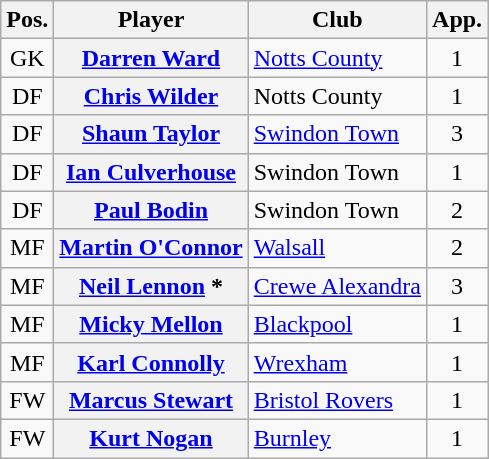<table class="wikitable plainrowheaders" style="text-align: left">
<tr>
<th scope=col>Pos.</th>
<th scope=col>Player</th>
<th scope=col>Club</th>
<th scope=col>App.</th>
</tr>
<tr>
<td style=text-align:center>GK</td>
<th scope=row><a href='#'>Darren Ward</a></th>
<td><a href='#'>Notts County</a></td>
<td style=text-align:center>1</td>
</tr>
<tr>
<td style=text-align:center>DF</td>
<th scope=row><a href='#'>Chris Wilder</a></th>
<td>Notts County</td>
<td style=text-align:center>1</td>
</tr>
<tr>
<td style=text-align:center>DF</td>
<th scope=row><a href='#'>Shaun Taylor</a></th>
<td><a href='#'>Swindon Town</a></td>
<td style=text-align:center>3</td>
</tr>
<tr>
<td style=text-align:center>DF</td>
<th scope=row><a href='#'>Ian Culverhouse</a></th>
<td>Swindon Town</td>
<td style=text-align:center>1</td>
</tr>
<tr>
<td style=text-align:center>DF</td>
<th scope=row><a href='#'>Paul Bodin</a></th>
<td>Swindon Town</td>
<td style=text-align:center>2</td>
</tr>
<tr>
<td style=text-align:center>MF</td>
<th scope=row><a href='#'>Martin O'Connor</a></th>
<td><a href='#'>Walsall</a></td>
<td style=text-align:center>2</td>
</tr>
<tr>
<td style=text-align:center>MF</td>
<th scope=row><a href='#'>Neil Lennon</a> *</th>
<td><a href='#'>Crewe Alexandra</a></td>
<td style=text-align:center>3</td>
</tr>
<tr>
<td style=text-align:center>MF</td>
<th scope=row><a href='#'>Micky Mellon</a></th>
<td><a href='#'>Blackpool</a></td>
<td style=text-align:center>1</td>
</tr>
<tr>
<td style=text-align:center>MF</td>
<th scope=row><a href='#'>Karl Connolly</a></th>
<td><a href='#'>Wrexham</a></td>
<td style=text-align:center>1</td>
</tr>
<tr>
<td style=text-align:center>FW</td>
<th scope=row><a href='#'>Marcus Stewart</a></th>
<td><a href='#'>Bristol Rovers</a></td>
<td style=text-align:center>1</td>
</tr>
<tr>
<td style=text-align:center>FW</td>
<th scope=row><a href='#'>Kurt Nogan</a></th>
<td><a href='#'>Burnley</a></td>
<td style=text-align:center>1</td>
</tr>
</table>
